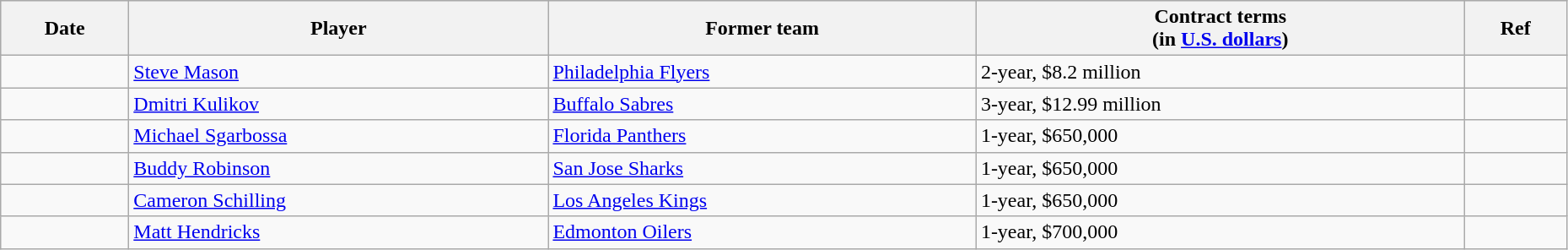<table class="wikitable" width=98%>
<tr align="center" bgcolor="#dddddd">
<th>Date</th>
<th>Player</th>
<th>Former team</th>
<th>Contract terms<br>(in <a href='#'>U.S. dollars</a>)</th>
<th>Ref</th>
</tr>
<tr>
<td></td>
<td><a href='#'>Steve Mason</a></td>
<td><a href='#'>Philadelphia Flyers</a></td>
<td>2-year, $8.2 million</td>
<td></td>
</tr>
<tr>
<td></td>
<td><a href='#'>Dmitri Kulikov</a></td>
<td><a href='#'>Buffalo Sabres</a></td>
<td>3-year, $12.99 million</td>
<td></td>
</tr>
<tr>
<td></td>
<td><a href='#'>Michael Sgarbossa</a></td>
<td><a href='#'>Florida Panthers</a></td>
<td>1-year, $650,000</td>
<td></td>
</tr>
<tr>
<td></td>
<td><a href='#'>Buddy Robinson</a></td>
<td><a href='#'>San Jose Sharks</a></td>
<td>1-year, $650,000</td>
<td></td>
</tr>
<tr>
<td></td>
<td><a href='#'>Cameron Schilling</a></td>
<td><a href='#'>Los Angeles Kings</a></td>
<td>1-year, $650,000</td>
<td></td>
</tr>
<tr>
<td></td>
<td><a href='#'>Matt Hendricks</a></td>
<td><a href='#'>Edmonton Oilers</a></td>
<td>1-year, $700,000</td>
<td></td>
</tr>
</table>
